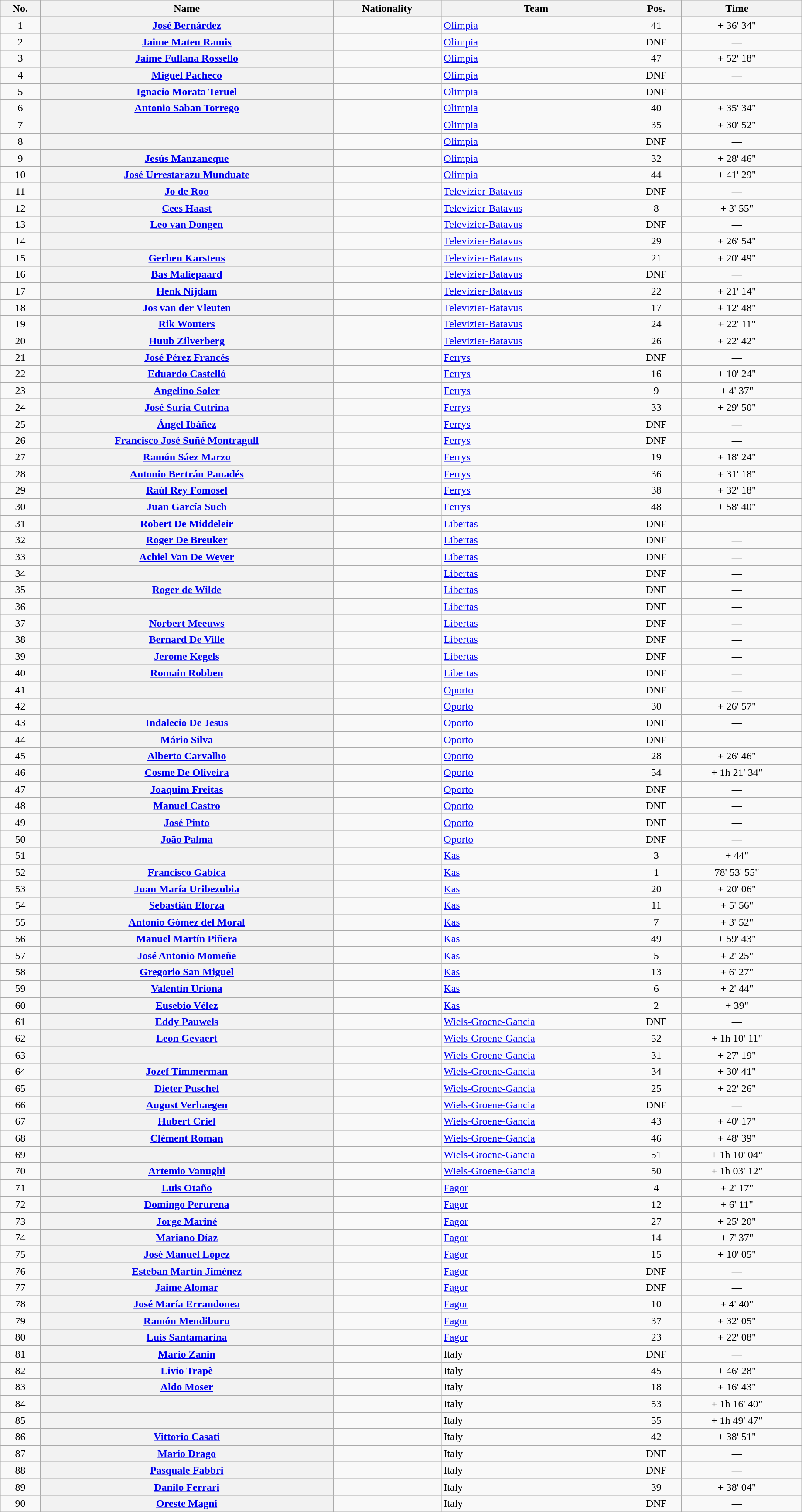<table class="wikitable plainrowheaders sortable" style="width:97%">
<tr>
<th scope="col">No.</th>
<th scope="col">Name</th>
<th scope="col">Nationality</th>
<th scope="col">Team</th>
<th scope="col" data-sort-type="number">Pos.</th>
<th scope="col" data-sort-type="number">Time</th>
<th scope="col" class="unsortable"></th>
</tr>
<tr>
<td style="text-align:center;">1</td>
<th scope="row"><a href='#'>José Bernárdez</a></th>
<td></td>
<td><a href='#'>Olimpia</a></td>
<td style="text-align:center;">41</td>
<td style="text-align:center;" data-sort-value="41">+ 36' 34"</td>
<td style="text-align:center;"></td>
</tr>
<tr>
<td style="text-align:center;">2</td>
<th scope="row"><a href='#'>Jaime Mateu Ramis</a></th>
<td></td>
<td><a href='#'>Olimpia</a></td>
<td style="text-align:center;" data-sort-value="56">DNF</td>
<td style="text-align:center;" data-sort-value="56">—</td>
<td style="text-align:center;"></td>
</tr>
<tr>
<td style="text-align:center;">3</td>
<th scope="row"><a href='#'>Jaime Fullana Rossello</a></th>
<td></td>
<td><a href='#'>Olimpia</a></td>
<td style="text-align:center;">47</td>
<td style="text-align:center;" data-sort-value="47">+ 52' 18"</td>
<td style="text-align:center;"></td>
</tr>
<tr>
<td style="text-align:center;">4</td>
<th scope="row"><a href='#'>Miguel Pacheco</a></th>
<td></td>
<td><a href='#'>Olimpia</a></td>
<td style="text-align:center;" data-sort-value="56">DNF</td>
<td style="text-align:center;" data-sort-value="56">—</td>
<td style="text-align:center;"></td>
</tr>
<tr>
<td style="text-align:center;">5</td>
<th scope="row"><a href='#'>Ignacio Morata Teruel</a></th>
<td></td>
<td><a href='#'>Olimpia</a></td>
<td style="text-align:center;" data-sort-value="56">DNF</td>
<td style="text-align:center;" data-sort-value="56">—</td>
<td style="text-align:center;"></td>
</tr>
<tr>
<td style="text-align:center;">6</td>
<th scope="row"><a href='#'>Antonio Saban Torrego</a></th>
<td></td>
<td><a href='#'>Olimpia</a></td>
<td style="text-align:center;">40</td>
<td style="text-align:center;" data-sort-value="40">+ 35' 34"</td>
<td style="text-align:center;"></td>
</tr>
<tr>
<td style="text-align:center;">7</td>
<th scope="row"></th>
<td></td>
<td><a href='#'>Olimpia</a></td>
<td style="text-align:center;">35</td>
<td style="text-align:center;" data-sort-value="35">+ 30' 52"</td>
<td style="text-align:center;"></td>
</tr>
<tr>
<td style="text-align:center;">8</td>
<th scope="row"></th>
<td></td>
<td><a href='#'>Olimpia</a></td>
<td style="text-align:center;" data-sort-value="56">DNF</td>
<td style="text-align:center;" data-sort-value="56">—</td>
<td style="text-align:center;"></td>
</tr>
<tr>
<td style="text-align:center;">9</td>
<th scope="row"><a href='#'>Jesús Manzaneque</a></th>
<td></td>
<td><a href='#'>Olimpia</a></td>
<td style="text-align:center;">32</td>
<td style="text-align:center;" data-sort-value="32">+ 28' 46"</td>
<td style="text-align:center;"></td>
</tr>
<tr>
<td style="text-align:center;">10</td>
<th scope="row"><a href='#'>José Urrestarazu Munduate</a></th>
<td></td>
<td><a href='#'>Olimpia</a></td>
<td style="text-align:center;">44</td>
<td style="text-align:center;" data-sort-value="44">+ 41' 29"</td>
<td style="text-align:center;"></td>
</tr>
<tr>
<td style="text-align:center;">11</td>
<th scope="row"><a href='#'>Jo de Roo</a></th>
<td></td>
<td><a href='#'>Televizier-Batavus</a></td>
<td style="text-align:center;" data-sort-value="56">DNF</td>
<td style="text-align:center;" data-sort-value="56">—</td>
<td style="text-align:center;"></td>
</tr>
<tr>
<td style="text-align:center;">12</td>
<th scope="row"><a href='#'>Cees Haast</a></th>
<td></td>
<td><a href='#'>Televizier-Batavus</a></td>
<td style="text-align:center;">8</td>
<td style="text-align:center;" data-sort-value="8">+ 3' 55"</td>
<td style="text-align:center;"></td>
</tr>
<tr>
<td style="text-align:center;">13</td>
<th scope="row"><a href='#'>Leo van Dongen</a></th>
<td></td>
<td><a href='#'>Televizier-Batavus</a></td>
<td style="text-align:center;" data-sort-value="56">DNF</td>
<td style="text-align:center;" data-sort-value="56">—</td>
<td style="text-align:center;"></td>
</tr>
<tr>
<td style="text-align:center;">14</td>
<th scope="row"></th>
<td></td>
<td><a href='#'>Televizier-Batavus</a></td>
<td style="text-align:center;">29</td>
<td style="text-align:center;" data-sort-value="29">+ 26' 54"</td>
<td style="text-align:center;"></td>
</tr>
<tr>
<td style="text-align:center;">15</td>
<th scope="row"><a href='#'>Gerben Karstens</a></th>
<td></td>
<td><a href='#'>Televizier-Batavus</a></td>
<td style="text-align:center;">21</td>
<td style="text-align:center;" data-sort-value="21">+ 20' 49"</td>
<td style="text-align:center;"></td>
</tr>
<tr>
<td style="text-align:center;">16</td>
<th scope="row"><a href='#'>Bas Maliepaard</a></th>
<td></td>
<td><a href='#'>Televizier-Batavus</a></td>
<td style="text-align:center;" data-sort-value="56">DNF</td>
<td style="text-align:center;" data-sort-value="56">—</td>
<td style="text-align:center;"></td>
</tr>
<tr>
<td style="text-align:center;">17</td>
<th scope="row"><a href='#'>Henk Nijdam</a></th>
<td></td>
<td><a href='#'>Televizier-Batavus</a></td>
<td style="text-align:center;">22</td>
<td style="text-align:center;" data-sort-value="22">+ 21' 14"</td>
<td style="text-align:center;"></td>
</tr>
<tr>
<td style="text-align:center;">18</td>
<th scope="row"><a href='#'>Jos van der Vleuten</a></th>
<td></td>
<td><a href='#'>Televizier-Batavus</a></td>
<td style="text-align:center;">17</td>
<td style="text-align:center;" data-sort-value="17">+ 12' 48"</td>
<td style="text-align:center;"></td>
</tr>
<tr>
<td style="text-align:center;">19</td>
<th scope="row"><a href='#'>Rik Wouters</a></th>
<td></td>
<td><a href='#'>Televizier-Batavus</a></td>
<td style="text-align:center;">24</td>
<td style="text-align:center;" data-sort-value="24">+ 22' 11"</td>
<td style="text-align:center;"></td>
</tr>
<tr>
<td style="text-align:center;">20</td>
<th scope="row"><a href='#'>Huub Zilverberg</a></th>
<td></td>
<td><a href='#'>Televizier-Batavus</a></td>
<td style="text-align:center;">26</td>
<td style="text-align:center;" data-sort-value="26">+ 22' 42"</td>
<td style="text-align:center;"></td>
</tr>
<tr>
<td style="text-align:center;">21</td>
<th scope="row"><a href='#'>José Pérez Francés</a></th>
<td></td>
<td><a href='#'>Ferrys</a></td>
<td style="text-align:center;" data-sort-value="56">DNF</td>
<td style="text-align:center;" data-sort-value="56">—</td>
<td style="text-align:center;"></td>
</tr>
<tr>
<td style="text-align:center;">22</td>
<th scope="row"><a href='#'>Eduardo Castelló</a></th>
<td></td>
<td><a href='#'>Ferrys</a></td>
<td style="text-align:center;">16</td>
<td style="text-align:center;" data-sort-value="16">+ 10' 24"</td>
<td style="text-align:center;"></td>
</tr>
<tr>
<td style="text-align:center;">23</td>
<th scope="row"><a href='#'>Angelino Soler</a></th>
<td></td>
<td><a href='#'>Ferrys</a></td>
<td style="text-align:center;">9</td>
<td style="text-align:center;" data-sort-value="9">+ 4' 37"</td>
<td style="text-align:center;"></td>
</tr>
<tr>
<td style="text-align:center;">24</td>
<th scope="row"><a href='#'>José Suria Cutrina</a></th>
<td></td>
<td><a href='#'>Ferrys</a></td>
<td style="text-align:center;">33</td>
<td style="text-align:center;" data-sort-value="33">+ 29' 50"</td>
<td style="text-align:center;"></td>
</tr>
<tr>
<td style="text-align:center;">25</td>
<th scope="row"><a href='#'>Ángel Ibáñez</a></th>
<td></td>
<td><a href='#'>Ferrys</a></td>
<td style="text-align:center;" data-sort-value="56">DNF</td>
<td style="text-align:center;" data-sort-value="56">—</td>
<td style="text-align:center;"></td>
</tr>
<tr>
<td style="text-align:center;">26</td>
<th scope="row"><a href='#'>Francisco José Suñé Montragull</a></th>
<td></td>
<td><a href='#'>Ferrys</a></td>
<td style="text-align:center;" data-sort-value="56">DNF</td>
<td style="text-align:center;" data-sort-value="56">—</td>
<td style="text-align:center;"></td>
</tr>
<tr>
<td style="text-align:center;">27</td>
<th scope="row"><a href='#'>Ramón Sáez Marzo</a></th>
<td></td>
<td><a href='#'>Ferrys</a></td>
<td style="text-align:center;">19</td>
<td style="text-align:center;" data-sort-value="19">+ 18' 24"</td>
<td style="text-align:center;"></td>
</tr>
<tr>
<td style="text-align:center;">28</td>
<th scope="row"><a href='#'>Antonio Bertrán Panadés</a></th>
<td></td>
<td><a href='#'>Ferrys</a></td>
<td style="text-align:center;">36</td>
<td style="text-align:center;" data-sort-value="36">+ 31' 18"</td>
<td style="text-align:center;"></td>
</tr>
<tr>
<td style="text-align:center;">29</td>
<th scope="row"><a href='#'>Raúl Rey Fomosel</a></th>
<td></td>
<td><a href='#'>Ferrys</a></td>
<td style="text-align:center;">38</td>
<td style="text-align:center;" data-sort-value="38">+ 32' 18"</td>
<td style="text-align:center;"></td>
</tr>
<tr>
<td style="text-align:center;">30</td>
<th scope="row"><a href='#'>Juan García Such</a></th>
<td></td>
<td><a href='#'>Ferrys</a></td>
<td style="text-align:center;">48</td>
<td style="text-align:center;" data-sort-value="48">+ 58' 40"</td>
<td style="text-align:center;"></td>
</tr>
<tr>
<td style="text-align:center;">31</td>
<th scope="row"><a href='#'>Robert De Middeleir</a></th>
<td></td>
<td><a href='#'>Libertas</a></td>
<td style="text-align:center;" data-sort-value="56">DNF</td>
<td style="text-align:center;" data-sort-value="56">—</td>
<td style="text-align:center;"></td>
</tr>
<tr>
<td style="text-align:center;">32</td>
<th scope="row"><a href='#'>Roger De Breuker</a></th>
<td></td>
<td><a href='#'>Libertas</a></td>
<td style="text-align:center;" data-sort-value="56">DNF</td>
<td style="text-align:center;" data-sort-value="56">—</td>
<td style="text-align:center;"></td>
</tr>
<tr>
<td style="text-align:center;">33</td>
<th scope="row"><a href='#'>Achiel Van De Weyer</a></th>
<td></td>
<td><a href='#'>Libertas</a></td>
<td style="text-align:center;" data-sort-value="56">DNF</td>
<td style="text-align:center;" data-sort-value="56">—</td>
<td style="text-align:center;"></td>
</tr>
<tr>
<td style="text-align:center;">34</td>
<th scope="row"></th>
<td></td>
<td><a href='#'>Libertas</a></td>
<td style="text-align:center;" data-sort-value="56">DNF</td>
<td style="text-align:center;" data-sort-value="56">—</td>
<td style="text-align:center;"></td>
</tr>
<tr>
<td style="text-align:center;">35</td>
<th scope="row"><a href='#'>Roger de Wilde</a></th>
<td></td>
<td><a href='#'>Libertas</a></td>
<td style="text-align:center;" data-sort-value="56">DNF</td>
<td style="text-align:center;" data-sort-value="56">—</td>
<td style="text-align:center;"></td>
</tr>
<tr>
<td style="text-align:center;">36</td>
<th scope="row"></th>
<td></td>
<td><a href='#'>Libertas</a></td>
<td style="text-align:center;" data-sort-value="56">DNF</td>
<td style="text-align:center;" data-sort-value="56">—</td>
<td style="text-align:center;"></td>
</tr>
<tr>
<td style="text-align:center;">37</td>
<th scope="row"><a href='#'>Norbert Meeuws</a></th>
<td></td>
<td><a href='#'>Libertas</a></td>
<td style="text-align:center;" data-sort-value="56">DNF</td>
<td style="text-align:center;" data-sort-value="56">—</td>
<td style="text-align:center;"></td>
</tr>
<tr>
<td style="text-align:center;">38</td>
<th scope="row"><a href='#'>Bernard De Ville</a></th>
<td></td>
<td><a href='#'>Libertas</a></td>
<td style="text-align:center;" data-sort-value="56">DNF</td>
<td style="text-align:center;" data-sort-value="56">—</td>
<td style="text-align:center;"></td>
</tr>
<tr>
<td style="text-align:center;">39</td>
<th scope="row"><a href='#'>Jerome Kegels</a></th>
<td></td>
<td><a href='#'>Libertas</a></td>
<td style="text-align:center;" data-sort-value="56">DNF</td>
<td style="text-align:center;" data-sort-value="56">—</td>
<td style="text-align:center;"></td>
</tr>
<tr>
<td style="text-align:center;">40</td>
<th scope="row"><a href='#'>Romain Robben</a></th>
<td></td>
<td><a href='#'>Libertas</a></td>
<td style="text-align:center;" data-sort-value="56">DNF</td>
<td style="text-align:center;" data-sort-value="56">—</td>
<td style="text-align:center;"></td>
</tr>
<tr>
<td style="text-align:center;">41</td>
<th scope="row"></th>
<td></td>
<td><a href='#'>Oporto</a></td>
<td style="text-align:center;" data-sort-value="56">DNF</td>
<td style="text-align:center;" data-sort-value="56">—</td>
<td style="text-align:center;"></td>
</tr>
<tr>
<td style="text-align:center;">42</td>
<th scope="row"></th>
<td></td>
<td><a href='#'>Oporto</a></td>
<td style="text-align:center;">30</td>
<td style="text-align:center;" data-sort-value="30">+ 26' 57"</td>
<td style="text-align:center;"></td>
</tr>
<tr>
<td style="text-align:center;">43</td>
<th scope="row"><a href='#'>Indalecio De Jesus</a></th>
<td></td>
<td><a href='#'>Oporto</a></td>
<td style="text-align:center;" data-sort-value="56">DNF</td>
<td style="text-align:center;" data-sort-value="56">—</td>
<td style="text-align:center;"></td>
</tr>
<tr>
<td style="text-align:center;">44</td>
<th scope="row"><a href='#'>Mário Silva</a></th>
<td></td>
<td><a href='#'>Oporto</a></td>
<td style="text-align:center;" data-sort-value="56">DNF</td>
<td style="text-align:center;" data-sort-value="56">—</td>
<td style="text-align:center;"></td>
</tr>
<tr>
<td style="text-align:center;">45</td>
<th scope="row"><a href='#'>Alberto Carvalho</a></th>
<td></td>
<td><a href='#'>Oporto</a></td>
<td style="text-align:center;">28</td>
<td style="text-align:center;" data-sort-value="28">+ 26' 46"</td>
<td style="text-align:center;"></td>
</tr>
<tr>
<td style="text-align:center;">46</td>
<th scope="row"><a href='#'>Cosme De Oliveira</a></th>
<td></td>
<td><a href='#'>Oporto</a></td>
<td style="text-align:center;">54</td>
<td style="text-align:center;" data-sort-value="54">+ 1h 21' 34"</td>
<td style="text-align:center;"></td>
</tr>
<tr>
<td style="text-align:center;">47</td>
<th scope="row"><a href='#'>Joaquim Freitas</a></th>
<td></td>
<td><a href='#'>Oporto</a></td>
<td style="text-align:center;" data-sort-value="56">DNF</td>
<td style="text-align:center;" data-sort-value="56">—</td>
<td style="text-align:center;"></td>
</tr>
<tr>
<td style="text-align:center;">48</td>
<th scope="row"><a href='#'>Manuel Castro</a></th>
<td></td>
<td><a href='#'>Oporto</a></td>
<td style="text-align:center;" data-sort-value="56">DNF</td>
<td style="text-align:center;" data-sort-value="56">—</td>
<td style="text-align:center;"></td>
</tr>
<tr>
<td style="text-align:center;">49</td>
<th scope="row"><a href='#'>José Pinto</a></th>
<td></td>
<td><a href='#'>Oporto</a></td>
<td style="text-align:center;" data-sort-value="56">DNF</td>
<td style="text-align:center;" data-sort-value="56">—</td>
<td style="text-align:center;"></td>
</tr>
<tr>
<td style="text-align:center;">50</td>
<th scope="row"><a href='#'>João Palma</a></th>
<td></td>
<td><a href='#'>Oporto</a></td>
<td style="text-align:center;" data-sort-value="56">DNF</td>
<td style="text-align:center;" data-sort-value="56">—</td>
<td style="text-align:center;"></td>
</tr>
<tr>
<td style="text-align:center;">51</td>
<th scope="row"></th>
<td></td>
<td><a href='#'>Kas</a></td>
<td style="text-align:center;">3</td>
<td style="text-align:center;" data-sort-value="3">+ 44"</td>
<td style="text-align:center;"></td>
</tr>
<tr>
<td style="text-align:center;">52</td>
<th scope="row"><a href='#'>Francisco Gabica</a></th>
<td></td>
<td><a href='#'>Kas</a></td>
<td style="text-align:center;">1</td>
<td style="text-align:center;" data-sort-value="1">78' 53' 55"</td>
<td style="text-align:center;"></td>
</tr>
<tr>
<td style="text-align:center;">53</td>
<th scope="row"><a href='#'>Juan María Uribezubia</a></th>
<td></td>
<td><a href='#'>Kas</a></td>
<td style="text-align:center;">20</td>
<td style="text-align:center;" data-sort-value="20">+ 20' 06"</td>
<td style="text-align:center;"></td>
</tr>
<tr>
<td style="text-align:center;">54</td>
<th scope="row"><a href='#'>Sebastián Elorza</a></th>
<td></td>
<td><a href='#'>Kas</a></td>
<td style="text-align:center;">11</td>
<td style="text-align:center;" data-sort-value="11">+ 5' 56"</td>
<td style="text-align:center;"></td>
</tr>
<tr>
<td style="text-align:center;">55</td>
<th scope="row"><a href='#'>Antonio Gómez del Moral</a></th>
<td></td>
<td><a href='#'>Kas</a></td>
<td style="text-align:center;">7</td>
<td style="text-align:center;" data-sort-value="7">+ 3' 52"</td>
<td style="text-align:center;"></td>
</tr>
<tr>
<td style="text-align:center;">56</td>
<th scope="row"><a href='#'>Manuel Martín Piñera</a></th>
<td></td>
<td><a href='#'>Kas</a></td>
<td style="text-align:center;">49</td>
<td style="text-align:center;" data-sort-value="49">+ 59' 43"</td>
<td style="text-align:center;"></td>
</tr>
<tr>
<td style="text-align:center;">57</td>
<th scope="row"><a href='#'>José Antonio Momeñe</a></th>
<td></td>
<td><a href='#'>Kas</a></td>
<td style="text-align:center;">5</td>
<td style="text-align:center;" data-sort-value="5">+ 2' 25"</td>
<td style="text-align:center;"></td>
</tr>
<tr>
<td style="text-align:center;">58</td>
<th scope="row"><a href='#'>Gregorio San Miguel</a></th>
<td></td>
<td><a href='#'>Kas</a></td>
<td style="text-align:center;">13</td>
<td style="text-align:center;" data-sort-value="13">+ 6' 27"</td>
<td style="text-align:center;"></td>
</tr>
<tr>
<td style="text-align:center;">59</td>
<th scope="row"><a href='#'>Valentín Uriona</a></th>
<td></td>
<td><a href='#'>Kas</a></td>
<td style="text-align:center;">6</td>
<td style="text-align:center;" data-sort-value="6">+ 2' 44"</td>
<td style="text-align:center;"></td>
</tr>
<tr>
<td style="text-align:center;">60</td>
<th scope="row"><a href='#'>Eusebio Vélez</a></th>
<td></td>
<td><a href='#'>Kas</a></td>
<td style="text-align:center;">2</td>
<td style="text-align:center;" data-sort-value="2">+ 39"</td>
<td style="text-align:center;"></td>
</tr>
<tr>
<td style="text-align:center;">61</td>
<th scope="row"><a href='#'>Eddy Pauwels</a></th>
<td></td>
<td><a href='#'>Wiels-Groene-Gancia</a></td>
<td style="text-align:center;" data-sort-value="56">DNF</td>
<td style="text-align:center;" data-sort-value="56">—</td>
<td style="text-align:center;"></td>
</tr>
<tr>
<td style="text-align:center;">62</td>
<th scope="row"><a href='#'>Leon Gevaert</a></th>
<td></td>
<td><a href='#'>Wiels-Groene-Gancia</a></td>
<td style="text-align:center;">52</td>
<td style="text-align:center;" data-sort-value="52">+ 1h 10' 11"</td>
<td style="text-align:center;"></td>
</tr>
<tr>
<td style="text-align:center;">63</td>
<th scope="row"></th>
<td></td>
<td><a href='#'>Wiels-Groene-Gancia</a></td>
<td style="text-align:center;">31</td>
<td style="text-align:center;" data-sort-value="31">+ 27' 19"</td>
<td style="text-align:center;"></td>
</tr>
<tr>
<td style="text-align:center;">64</td>
<th scope="row"><a href='#'>Jozef Timmerman</a></th>
<td></td>
<td><a href='#'>Wiels-Groene-Gancia</a></td>
<td style="text-align:center;">34</td>
<td style="text-align:center;" data-sort-value="34">+ 30' 41"</td>
<td style="text-align:center;"></td>
</tr>
<tr>
<td style="text-align:center;">65</td>
<th scope="row"><a href='#'>Dieter Puschel</a></th>
<td></td>
<td><a href='#'>Wiels-Groene-Gancia</a></td>
<td style="text-align:center;">25</td>
<td style="text-align:center;" data-sort-value="25">+ 22' 26"</td>
<td style="text-align:center;"></td>
</tr>
<tr>
<td style="text-align:center;">66</td>
<th scope="row"><a href='#'>August Verhaegen</a></th>
<td></td>
<td><a href='#'>Wiels-Groene-Gancia</a></td>
<td style="text-align:center;" data-sort-value="56">DNF</td>
<td style="text-align:center;" data-sort-value="56">—</td>
<td style="text-align:center;"></td>
</tr>
<tr>
<td style="text-align:center;">67</td>
<th scope="row"><a href='#'>Hubert Criel</a></th>
<td></td>
<td><a href='#'>Wiels-Groene-Gancia</a></td>
<td style="text-align:center;">43</td>
<td style="text-align:center;" data-sort-value="43">+ 40' 17"</td>
<td style="text-align:center;"></td>
</tr>
<tr>
<td style="text-align:center;">68</td>
<th scope="row"><a href='#'>Clément Roman</a></th>
<td></td>
<td><a href='#'>Wiels-Groene-Gancia</a></td>
<td style="text-align:center;">46</td>
<td style="text-align:center;" data-sort-value="46">+ 48' 39"</td>
<td style="text-align:center;"></td>
</tr>
<tr>
<td style="text-align:center;">69</td>
<th scope="row"></th>
<td></td>
<td><a href='#'>Wiels-Groene-Gancia</a></td>
<td style="text-align:center;">51</td>
<td style="text-align:center;" data-sort-value="51">+ 1h 10' 04"</td>
<td style="text-align:center;"></td>
</tr>
<tr>
<td style="text-align:center;">70</td>
<th scope="row"><a href='#'>Artemio Vanughi</a></th>
<td></td>
<td><a href='#'>Wiels-Groene-Gancia</a></td>
<td style="text-align:center;">50</td>
<td style="text-align:center;" data-sort-value="50">+ 1h 03' 12"</td>
<td style="text-align:center;"></td>
</tr>
<tr>
<td style="text-align:center;">71</td>
<th scope="row"><a href='#'>Luis Otaño</a></th>
<td></td>
<td><a href='#'>Fagor</a></td>
<td style="text-align:center;">4</td>
<td style="text-align:center;" data-sort-value="4">+ 2' 17"</td>
<td style="text-align:center;"></td>
</tr>
<tr>
<td style="text-align:center;">72</td>
<th scope="row"><a href='#'>Domingo Perurena</a></th>
<td></td>
<td><a href='#'>Fagor</a></td>
<td style="text-align:center;">12</td>
<td style="text-align:center;" data-sort-value="12">+ 6' 11"</td>
<td style="text-align:center;"></td>
</tr>
<tr>
<td style="text-align:center;">73</td>
<th scope="row"><a href='#'>Jorge Mariné</a></th>
<td></td>
<td><a href='#'>Fagor</a></td>
<td style="text-align:center;">27</td>
<td style="text-align:center;" data-sort-value="27">+ 25' 20"</td>
<td style="text-align:center;"></td>
</tr>
<tr>
<td style="text-align:center;">74</td>
<th scope="row"><a href='#'>Mariano Díaz</a></th>
<td></td>
<td><a href='#'>Fagor</a></td>
<td style="text-align:center;">14</td>
<td style="text-align:center;" data-sort-value="14">+ 7' 37"</td>
<td style="text-align:center;"></td>
</tr>
<tr>
<td style="text-align:center;">75</td>
<th scope="row"><a href='#'>José Manuel López</a></th>
<td></td>
<td><a href='#'>Fagor</a></td>
<td style="text-align:center;">15</td>
<td style="text-align:center;" data-sort-value="15">+ 10' 05"</td>
<td style="text-align:center;"></td>
</tr>
<tr>
<td style="text-align:center;">76</td>
<th scope="row"><a href='#'>Esteban Martín Jiménez</a></th>
<td></td>
<td><a href='#'>Fagor</a></td>
<td style="text-align:center;" data-sort-value="56">DNF</td>
<td style="text-align:center;" data-sort-value="56">—</td>
<td style="text-align:center;"></td>
</tr>
<tr>
<td style="text-align:center;">77</td>
<th scope="row"><a href='#'>Jaime Alomar</a></th>
<td></td>
<td><a href='#'>Fagor</a></td>
<td style="text-align:center;" data-sort-value="56">DNF</td>
<td style="text-align:center;" data-sort-value="56">—</td>
<td style="text-align:center;"></td>
</tr>
<tr>
<td style="text-align:center;">78</td>
<th scope="row"><a href='#'>José María Errandonea</a></th>
<td></td>
<td><a href='#'>Fagor</a></td>
<td style="text-align:center;">10</td>
<td style="text-align:center;" data-sort-value="10">+ 4' 40"</td>
<td style="text-align:center;"></td>
</tr>
<tr>
<td style="text-align:center;">79</td>
<th scope="row"><a href='#'>Ramón Mendiburu</a></th>
<td></td>
<td><a href='#'>Fagor</a></td>
<td style="text-align:center;">37</td>
<td style="text-align:center;" data-sort-value="37">+ 32' 05"</td>
<td style="text-align:center;"></td>
</tr>
<tr>
<td style="text-align:center;">80</td>
<th scope="row"><a href='#'>Luis Santamarina</a></th>
<td></td>
<td><a href='#'>Fagor</a></td>
<td style="text-align:center;">23</td>
<td style="text-align:center;" data-sort-value="23">+ 22' 08"</td>
<td style="text-align:center;"></td>
</tr>
<tr>
<td style="text-align:center;">81</td>
<th scope="row"><a href='#'>Mario Zanin</a></th>
<td></td>
<td>Italy</td>
<td style="text-align:center;" data-sort-value="56">DNF</td>
<td style="text-align:center;" data-sort-value="56">—</td>
<td style="text-align:center;"></td>
</tr>
<tr>
<td style="text-align:center;">82</td>
<th scope="row"><a href='#'>Livio Trapè</a></th>
<td></td>
<td>Italy</td>
<td style="text-align:center;">45</td>
<td style="text-align:center;" data-sort-value="45">+ 46' 28"</td>
<td style="text-align:center;"></td>
</tr>
<tr>
<td style="text-align:center;">83</td>
<th scope="row"><a href='#'>Aldo Moser</a></th>
<td></td>
<td>Italy</td>
<td style="text-align:center;">18</td>
<td style="text-align:center;" data-sort-value="18">+ 16' 43"</td>
<td style="text-align:center;"></td>
</tr>
<tr>
<td style="text-align:center;">84</td>
<th scope="row"></th>
<td></td>
<td>Italy</td>
<td style="text-align:center;">53</td>
<td style="text-align:center;" data-sort-value="53">+ 1h 16' 40"</td>
<td style="text-align:center;"></td>
</tr>
<tr>
<td style="text-align:center;">85</td>
<th scope="row"></th>
<td></td>
<td>Italy</td>
<td style="text-align:center;">55</td>
<td style="text-align:center;" data-sort-value="55">+ 1h 49' 47"</td>
<td style="text-align:center;"></td>
</tr>
<tr>
<td style="text-align:center;">86</td>
<th scope="row"><a href='#'>Vittorio Casati</a></th>
<td></td>
<td>Italy</td>
<td style="text-align:center;">42</td>
<td style="text-align:center;" data-sort-value="42">+ 38' 51"</td>
<td style="text-align:center;"></td>
</tr>
<tr>
<td style="text-align:center;">87</td>
<th scope="row"><a href='#'>Mario Drago</a></th>
<td></td>
<td>Italy</td>
<td style="text-align:center;" data-sort-value="56">DNF</td>
<td style="text-align:center;" data-sort-value="56">—</td>
<td style="text-align:center;"></td>
</tr>
<tr>
<td style="text-align:center;">88</td>
<th scope="row"><a href='#'>Pasquale Fabbri</a></th>
<td></td>
<td>Italy</td>
<td style="text-align:center;" data-sort-value="56">DNF</td>
<td style="text-align:center;" data-sort-value="56">—</td>
<td style="text-align:center;"></td>
</tr>
<tr>
<td style="text-align:center;">89</td>
<th scope="row"><a href='#'>Danilo Ferrari</a></th>
<td></td>
<td>Italy</td>
<td style="text-align:center;">39</td>
<td style="text-align:center;" data-sort-value="39">+ 38' 04"</td>
<td style="text-align:center;"></td>
</tr>
<tr>
<td style="text-align:center;">90</td>
<th scope="row"><a href='#'>Oreste Magni</a></th>
<td></td>
<td>Italy</td>
<td style="text-align:center;" data-sort-value="56">DNF</td>
<td style="text-align:center;" data-sort-value="56">—</td>
<td style="text-align:center;"></td>
</tr>
</table>
